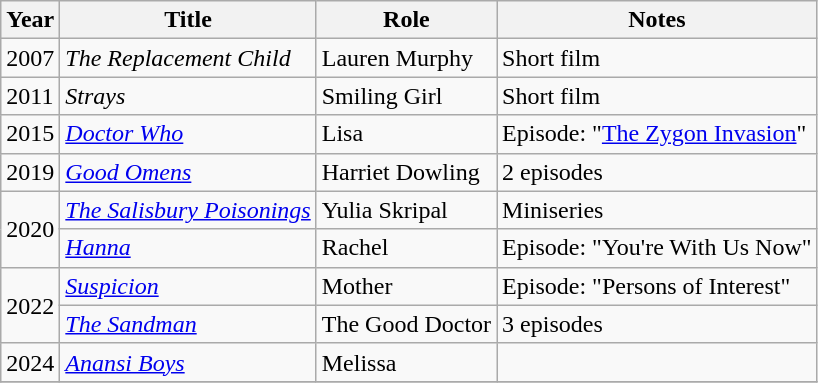<table class="wikitable sortable">
<tr>
<th>Year</th>
<th>Title</th>
<th>Role</th>
<th class="unsortable">Notes</th>
</tr>
<tr>
<td>2007</td>
<td><em>The Replacement Child</em></td>
<td>Lauren Murphy</td>
<td>Short film</td>
</tr>
<tr>
<td>2011</td>
<td><em>Strays</em></td>
<td>Smiling Girl</td>
<td>Short film</td>
</tr>
<tr>
<td>2015</td>
<td><em><a href='#'>Doctor Who</a></em></td>
<td>Lisa</td>
<td>Episode: "<a href='#'>The Zygon Invasion</a>"</td>
</tr>
<tr>
<td>2019</td>
<td><em><a href='#'>Good Omens</a></em></td>
<td>Harriet Dowling</td>
<td>2 episodes</td>
</tr>
<tr>
<td rowspan="2">2020</td>
<td><em><a href='#'>The Salisbury Poisonings</a></em></td>
<td>Yulia Skripal</td>
<td>Miniseries</td>
</tr>
<tr>
<td><em><a href='#'>Hanna</a></em></td>
<td>Rachel</td>
<td>Episode: "You're With Us Now"</td>
</tr>
<tr>
<td rowspan="2">2022</td>
<td><em><a href='#'>Suspicion</a></em></td>
<td>Mother</td>
<td>Episode: "Persons of Interest"</td>
</tr>
<tr>
<td><em><a href='#'>The Sandman</a></em></td>
<td>The Good Doctor</td>
<td>3 episodes</td>
</tr>
<tr>
<td>2024</td>
<td><em><a href='#'>Anansi Boys</a></em></td>
<td>Melissa</td>
<td></td>
</tr>
<tr>
</tr>
</table>
